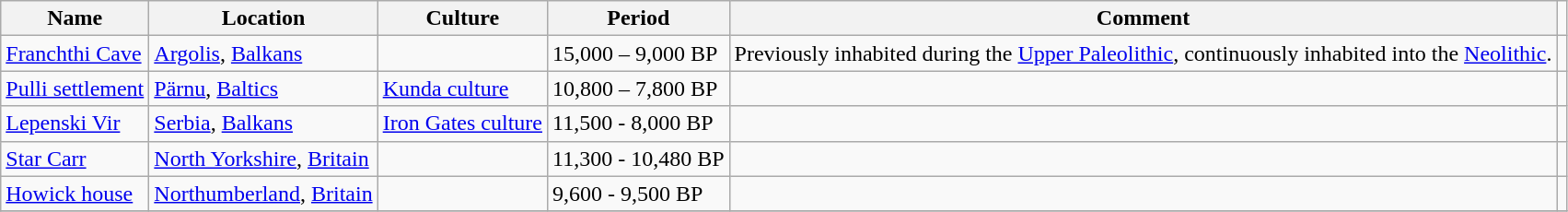<table class=wikitable border="1">
<tr>
<th>Name</th>
<th>Location</th>
<th>Culture</th>
<th>Period</th>
<th>Comment</th>
</tr>
<tr>
<td><a href='#'>Franchthi Cave</a></td>
<td><a href='#'>Argolis</a>, <a href='#'>Balkans</a></td>
<td></td>
<td> 15,000 – 9,000 BP</td>
<td>Previously inhabited during the <a href='#'>Upper Paleolithic</a>, continuously inhabited into the <a href='#'>Neolithic</a>.</td>
<td></td>
</tr>
<tr>
<td><a href='#'>Pulli settlement</a></td>
<td><a href='#'>Pärnu</a>, <a href='#'>Baltics</a></td>
<td><a href='#'>Kunda culture</a></td>
<td> 10,800 – 7,800 BP</td>
<td></td>
<td></td>
</tr>
<tr>
<td><a href='#'>Lepenski Vir</a></td>
<td><a href='#'>Serbia</a>, <a href='#'>Balkans</a></td>
<td><a href='#'>Iron Gates culture</a></td>
<td> 11,500 - 8,000 BP</td>
<td></td>
<td></td>
</tr>
<tr>
<td><a href='#'>Star Carr</a></td>
<td><a href='#'>North Yorkshire</a>, <a href='#'>Britain</a></td>
<td></td>
<td> 11,300 - 10,480 BP</td>
<td></td>
<td></td>
</tr>
<tr>
<td><a href='#'>Howick house</a></td>
<td><a href='#'>Northumberland</a>, <a href='#'>Britain</a></td>
<td></td>
<td> 9,600 - 9,500 BP</td>
<td></td>
<td></td>
</tr>
<tr>
</tr>
</table>
